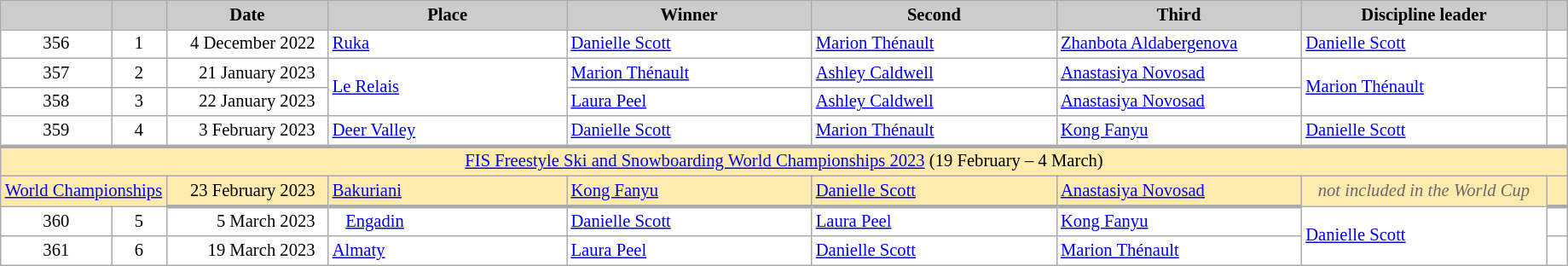<table class="wikitable plainrowheaders" style="background:#fff; font-size:86%; line-height:16px; border:grey solid 1px; border-collapse:collapse;">
<tr>
<th scope="col" style="background:#ccc; width=20 px;"></th>
<th scope="col" style="background:#ccc; width=30 px;"></th>
<th scope="col" style="background:#ccc; width:120px;">Date</th>
<th scope="col" style="background:#ccc; width:180px;">Place</th>
<th scope="col" style="background:#ccc; width:185px;">Winner</th>
<th scope="col" style="background:#ccc; width:185px;">Second</th>
<th scope="col" style="background:#ccc; width:185px;">Third</th>
<th scope="col" style="background:#ccc; width:185px;">Discipline leader</th>
<th scope="col" style="background:#ccc; width:10px;"></th>
</tr>
<tr>
<td align="center">356</td>
<td align="center">1</td>
<td align="right">4 December 2022  </td>
<td> <a href='#'>Ruka</a></td>
<td> <a href='#'>Danielle Scott</a></td>
<td> <a href='#'>Marion Thénault</a></td>
<td> <a href='#'>Zhanbota Aldabergenova</a></td>
<td> <a href='#'>Danielle Scott</a></td>
<td></td>
</tr>
<tr>
<td align="center">357</td>
<td align="center">2</td>
<td align="right">21 January 2023  </td>
<td rowspan=2> <a href='#'>Le Relais</a></td>
<td> <a href='#'>Marion Thénault</a></td>
<td> <a href='#'>Ashley Caldwell</a></td>
<td> <a href='#'>Anastasiya Novosad</a></td>
<td rowspan=2> <a href='#'>Marion Thénault</a></td>
<td></td>
</tr>
<tr>
<td align="center">358</td>
<td align="center">3</td>
<td align="right">22 January 2023  </td>
<td> <a href='#'>Laura Peel</a></td>
<td> <a href='#'>Ashley Caldwell</a></td>
<td> <a href='#'>Anastasiya Novosad</a></td>
<td></td>
</tr>
<tr>
<td align="center">359</td>
<td align="center">4</td>
<td align="right">3 February 2023  </td>
<td> <a href='#'>Deer Valley</a></td>
<td> <a href='#'>Danielle Scott</a></td>
<td> <a href='#'>Marion Thénault</a></td>
<td> <a href='#'>Kong Fanyu</a></td>
<td> <a href='#'>Danielle Scott</a></td>
<td></td>
</tr>
<tr style="background:#FFEBAD">
<td align=center style="border-top-width:3px" colspan=11><a href='#'>FIS Freestyle Ski and Snowboarding World Championships 2023</a> (19 February – 4 March)</td>
</tr>
<tr style="background:#FFEBAD">
<td colspan=2 align="center" style=color:#696969 style="border-bottom-width:3px"><a href='#'>World Championships</a></td>
<td style="border-bottom-width:3px" align="right">23 February 2023  </td>
<td style="border-bottom-width:3px"> <a href='#'>Bakuriani</a></td>
<td style="border-bottom-width:3px"> <a href='#'>Kong Fanyu</a></td>
<td style="border-bottom-width:3px"> <a href='#'>Danielle Scott</a></td>
<td style="border-bottom-width:3px"> <a href='#'>Anastasiya Novosad</a></td>
<td align="center" style=color:#696969 style="border-bottom-width:3px"><em>not included in the World Cup</em></td>
<td style="border-bottom-width:3px"></td>
</tr>
<tr>
<td align="center">360</td>
<td align="center">5</td>
<td align="right">5 March 2023  </td>
<td>   <a href='#'>Engadin</a></td>
<td> <a href='#'>Danielle Scott</a></td>
<td> <a href='#'>Laura Peel</a></td>
<td> <a href='#'>Kong Fanyu</a></td>
<td rowspan=2> <a href='#'>Danielle Scott</a></td>
<td></td>
</tr>
<tr>
<td align="center">361</td>
<td align="center">6</td>
<td align="right">19 March 2023  </td>
<td> <a href='#'>Almaty</a></td>
<td> <a href='#'>Laura Peel</a></td>
<td> <a href='#'>Danielle Scott</a></td>
<td> <a href='#'>Marion Thénault</a></td>
<td></td>
</tr>
</table>
